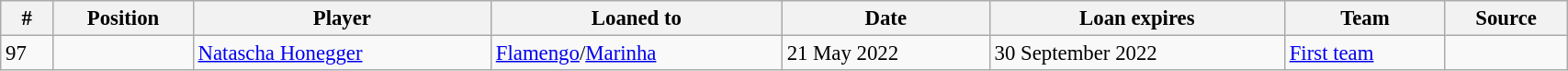<table class="wikitable sortable" style="width:90%; text-align:center; font-size:95%; text-align:left;">
<tr>
<th><strong>#</strong></th>
<th><strong>Position </strong></th>
<th><strong>Player </strong></th>
<th><strong>Loaned to</strong></th>
<th><strong>Date </strong></th>
<th><strong>Loan expires </strong></th>
<th><strong>Team</strong></th>
<th><strong>Source</strong></th>
</tr>
<tr>
<td>97</td>
<td></td>
<td> <a href='#'>Natascha Honegger</a></td>
<td> <a href='#'>Flamengo</a>/<a href='#'>Marinha</a></td>
<td>21 May 2022</td>
<td>30 September 2022 </td>
<td><a href='#'>First team</a></td>
<td></td>
</tr>
</table>
